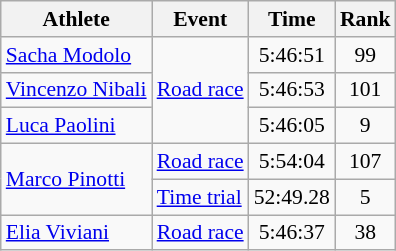<table class=wikitable style="font-size:90%">
<tr>
<th>Athlete</th>
<th>Event</th>
<th>Time</th>
<th>Rank</th>
</tr>
<tr align=center>
<td align=left><a href='#'>Sacha Modolo</a></td>
<td align=left rowspan=3><a href='#'>Road race</a></td>
<td>5:46:51</td>
<td>99</td>
</tr>
<tr align=center>
<td align=left><a href='#'>Vincenzo Nibali</a></td>
<td>5:46:53</td>
<td>101</td>
</tr>
<tr align=center>
<td align=left><a href='#'>Luca Paolini</a></td>
<td>5:46:05</td>
<td>9</td>
</tr>
<tr align=center>
<td align=left rowspan=2><a href='#'>Marco Pinotti</a></td>
<td align=left><a href='#'>Road race</a></td>
<td>5:54:04</td>
<td>107</td>
</tr>
<tr align=center>
<td align=left><a href='#'>Time trial</a></td>
<td>52:49.28</td>
<td>5</td>
</tr>
<tr align=center>
<td align=left><a href='#'>Elia Viviani</a></td>
<td align=left><a href='#'>Road race</a></td>
<td>5:46:37</td>
<td>38</td>
</tr>
</table>
